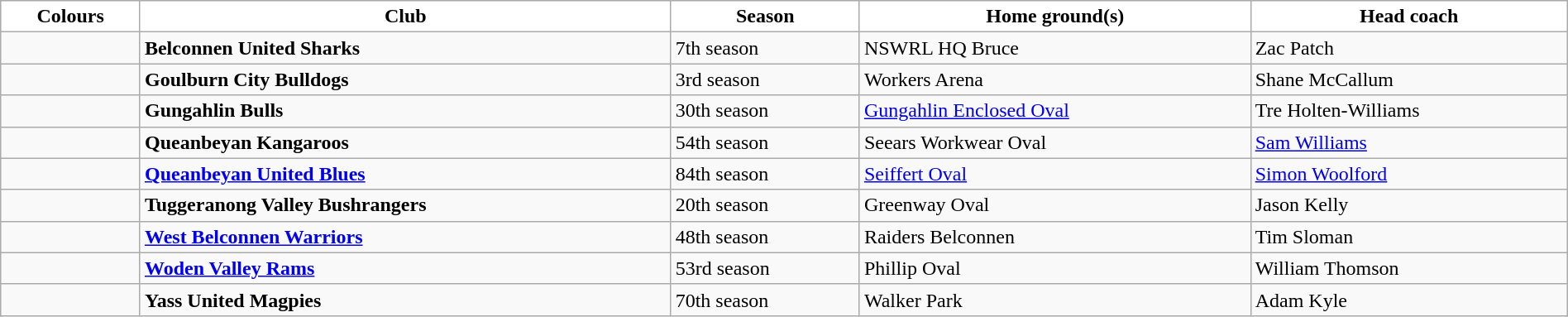<table class="wikitable" style="width:100%; text-align:left">
<tr>
<th style="background:white">Colours</th>
<th style="background:white">Club</th>
<th style="background:white">Season</th>
<th style="background:white">Home ground(s)</th>
<th style="background:white">Head coach</th>
</tr>
<tr>
<td style="text-align:center"></td>
<td><strong>Belconnen United Sharks</strong></td>
<td>7th season</td>
<td>NSWRL HQ Bruce</td>
<td>Zac Patch</td>
</tr>
<tr>
<td style="text-align:center"></td>
<td><strong>Goulburn City Bulldogs</strong></td>
<td>3rd season</td>
<td>Workers Arena</td>
<td>Shane McCallum</td>
</tr>
<tr>
<td style="text-align:center"></td>
<td><strong>Gungahlin Bulls</strong></td>
<td>30th season</td>
<td><a href='#'>Gungahlin Enclosed Oval</a></td>
<td>Tre Holten-Williams</td>
</tr>
<tr>
<td style="text-align:center"></td>
<td><strong>Queanbeyan Kangaroos</strong></td>
<td>54th season</td>
<td>Seears Workwear Oval</td>
<td><a href='#'>Sam Williams</a></td>
</tr>
<tr>
<td style="text-align:center"></td>
<td><a href='#'><strong>Queanbeyan United Blues</strong></a></td>
<td>84th season</td>
<td><a href='#'>Seiffert Oval</a></td>
<td><a href='#'>Simon Woolford</a></td>
</tr>
<tr>
<td style="text-align:center"></td>
<td><strong>Tuggeranong Valley Bushrangers</strong></td>
<td>20th season</td>
<td>Greenway Oval</td>
<td>Jason Kelly</td>
</tr>
<tr>
<td style="text-align:center"></td>
<td><strong><a href='#'>West Belconnen Warriors</a></strong></td>
<td>48th season</td>
<td>Raiders Belconnen</td>
<td>Tim Sloman</td>
</tr>
<tr>
<td style="text-align:center"></td>
<td><strong><a href='#'>Woden Valley Rams</a></strong></td>
<td>53rd season</td>
<td>Phillip Oval</td>
<td>William Thomson</td>
</tr>
<tr>
<td style="text-align:center"></td>
<td><strong>Yass United Magpies</strong></td>
<td>70th season</td>
<td>Walker Park</td>
<td>Adam Kyle</td>
</tr>
</table>
